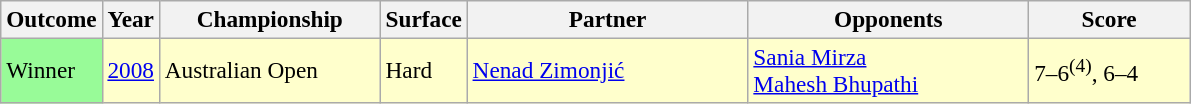<table class="sortable wikitable" style=font-size:97%>
<tr>
<th>Outcome</th>
<th>Year</th>
<th width=140>Championship</th>
<th>Surface</th>
<th width=180>Partner</th>
<th width=180>Opponents</th>
<th width=100>Score</th>
</tr>
<tr bgcolor="#FFFFCC">
<td bgcolor="98FB98">Winner</td>
<td><a href='#'>2008</a></td>
<td>Australian Open</td>
<td>Hard</td>
<td> <a href='#'>Nenad Zimonjić</a></td>
<td> <a href='#'>Sania Mirza</a> <br>  <a href='#'>Mahesh Bhupathi</a></td>
<td>7–6<sup>(4)</sup>, 6–4</td>
</tr>
</table>
